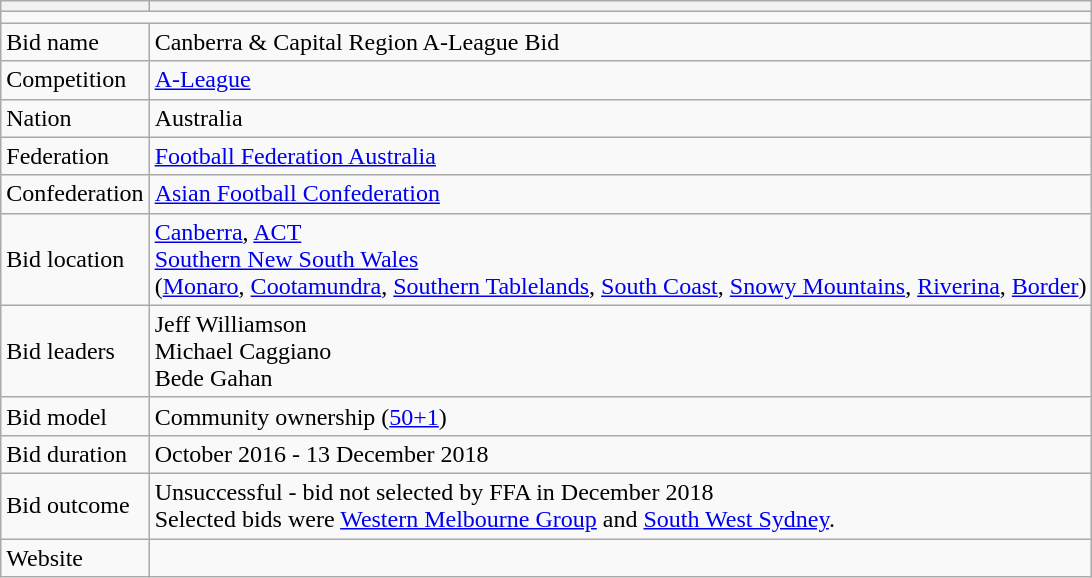<table class="wikitable">
<tr>
<th></th>
<th></th>
</tr>
<tr>
<td colspan="2" style="text-align: center; width: 150px;"></td>
</tr>
<tr>
<td>Bid name</td>
<td>Canberra & Capital Region A-League Bid</td>
</tr>
<tr>
<td>Competition</td>
<td><a href='#'>A-League</a></td>
</tr>
<tr>
<td>Nation</td>
<td> Australia</td>
</tr>
<tr>
<td>Federation</td>
<td><a href='#'>Football Federation Australia</a></td>
</tr>
<tr>
<td>Confederation</td>
<td><a href='#'>Asian Football Confederation</a></td>
</tr>
<tr>
<td>Bid location</td>
<td> <a href='#'>Canberra</a>, <a href='#'>ACT</a><br> <a href='#'>Southern New South Wales</a><br>(<a href='#'>Monaro</a>, <a href='#'>Cootamundra</a>, <a href='#'>Southern Tablelands</a>, <a href='#'>South Coast</a>, <a href='#'>Snowy Mountains</a>, <a href='#'>Riverina</a>, <a href='#'>Border</a>)</td>
</tr>
<tr>
<td>Bid leaders</td>
<td>Jeff Williamson <br>Michael Caggiano <br>Bede Gahan</td>
</tr>
<tr>
<td>Bid model</td>
<td>Community ownership (<a href='#'>50+1</a>)</td>
</tr>
<tr>
<td>Bid duration</td>
<td>October 2016 - 13 December 2018</td>
</tr>
<tr>
<td>Bid outcome</td>
<td>Unsuccessful - bid not selected by FFA in December 2018 <br> Selected bids were <a href='#'>Western Melbourne Group</a> and <a href='#'>South West Sydney</a>.</td>
</tr>
<tr>
<td>Website</td>
<td> </td>
</tr>
</table>
